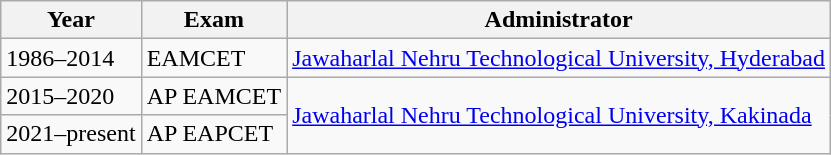<table class="wikitable">
<tr>
<th>Year</th>
<th>Exam</th>
<th><strong>Administrator</strong></th>
</tr>
<tr>
<td>1986–2014</td>
<td>EAMCET</td>
<td><a href='#'>Jawaharlal Nehru Technological University, Hyderabad</a></td>
</tr>
<tr>
<td>2015–2020</td>
<td>AP EAMCET</td>
<td rowspan="2"><a href='#'>Jawaharlal Nehru Technological University, Kakinada</a></td>
</tr>
<tr>
<td>2021–present</td>
<td>AP EAPCET</td>
</tr>
</table>
